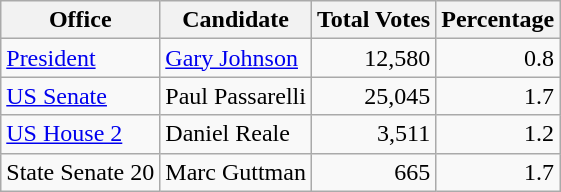<table class="wikitable">
<tr>
<th>Office</th>
<th>Candidate</th>
<th>Total Votes</th>
<th>Percentage</th>
</tr>
<tr>
<td><a href='#'>President</a></td>
<td><a href='#'>Gary Johnson</a></td>
<td align=right>12,580</td>
<td align=right>0.8</td>
</tr>
<tr>
<td><a href='#'>US Senate</a></td>
<td>Paul Passarelli</td>
<td align=right>25,045</td>
<td align=right>1.7</td>
</tr>
<tr>
<td><a href='#'>US House 2</a></td>
<td>Daniel Reale</td>
<td align=right>3,511</td>
<td align=right>1.2</td>
</tr>
<tr>
<td>State Senate 20</td>
<td>Marc Guttman</td>
<td align=right>665</td>
<td align=right>1.7</td>
</tr>
</table>
